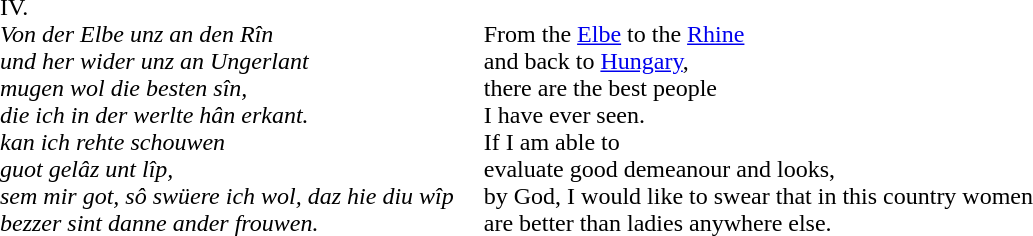<table border="0" cellpadding="10" cellspacing="0">
<tr>
<td><br>IV.<br>
<em>Von der Elbe unz an den Rîn <br>und her wider unz an Ungerlant <br>mugen wol die besten sîn, <br>die ich in der werlte hân erkant. <br>kan ich rehte schouwen <br>guot gelâz unt lîp, <br>sem mir got, sô swüere ich wol, daz hie diu wîp <br>bezzer sint danne ander frouwen.</em></td>
<td><br><br>
From the <a href='#'>Elbe</a> to the <a href='#'>Rhine</a> <br>and back to <a href='#'>Hungary</a>, <br>there are the best people <br>I have ever seen. <br>If I am able to <br>evaluate good demeanour and looks, <br>by God, I would like to swear that in this country women <br>are better than ladies anywhere else.</td>
</tr>
</table>
